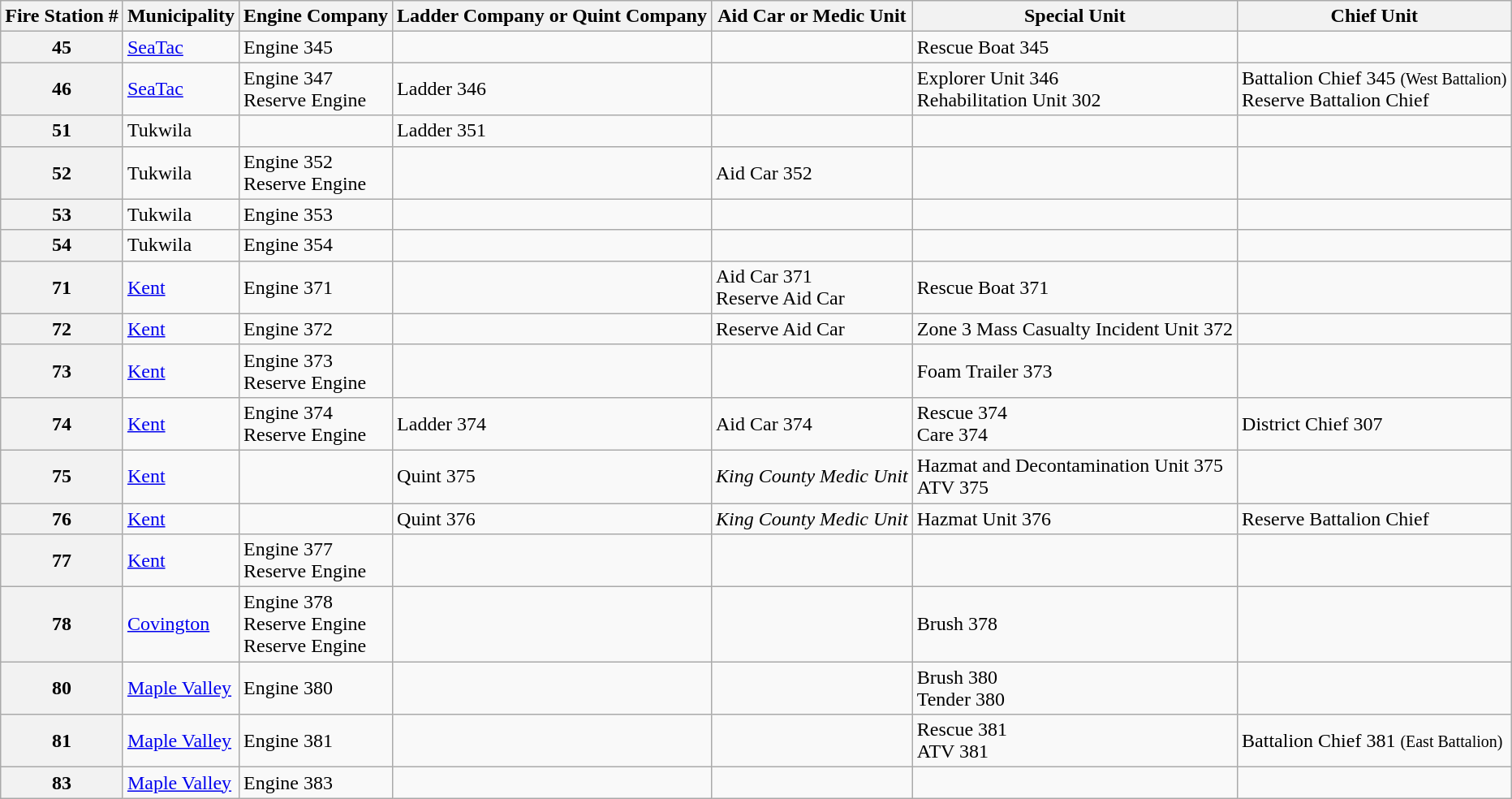<table class="wikitable">
<tr>
<th>Fire Station #</th>
<th>Municipality</th>
<th>Engine Company</th>
<th>Ladder Company or Quint Company</th>
<th>Aid Car or Medic Unit</th>
<th>Special Unit</th>
<th>Chief Unit</th>
</tr>
<tr>
<th>45</th>
<td><a href='#'>SeaTac</a></td>
<td>Engine 345</td>
<td></td>
<td></td>
<td>Rescue Boat 345</td>
<td></td>
</tr>
<tr>
<th>46</th>
<td><a href='#'>SeaTac</a></td>
<td>Engine 347<br>Reserve Engine</td>
<td>Ladder 346</td>
<td></td>
<td>Explorer Unit 346<br>Rehabilitation Unit 302</td>
<td>Battalion Chief 345 <small>(West Battalion)</small><br>Reserve Battalion Chief</td>
</tr>
<tr>
<th>51</th>
<td>Tukwila</td>
<td></td>
<td>Ladder 351</td>
<td></td>
<td></td>
<td></td>
</tr>
<tr>
<th>52</th>
<td>Tukwila</td>
<td>Engine 352<br>Reserve Engine</td>
<td></td>
<td>Aid Car 352</td>
<td></td>
<td></td>
</tr>
<tr>
<th>53</th>
<td>Tukwila</td>
<td>Engine 353</td>
<td></td>
<td></td>
<td></td>
<td></td>
</tr>
<tr>
<th>54</th>
<td>Tukwila</td>
<td>Engine 354</td>
<td></td>
<td></td>
<td></td>
<td></td>
</tr>
<tr>
<th>71</th>
<td><a href='#'>Kent</a></td>
<td>Engine 371</td>
<td></td>
<td>Aid Car 371<br>Reserve Aid Car</td>
<td>Rescue Boat 371</td>
<td></td>
</tr>
<tr>
<th>72</th>
<td><a href='#'>Kent</a></td>
<td>Engine 372</td>
<td></td>
<td>Reserve Aid Car</td>
<td>Zone 3 Mass Casualty Incident Unit 372</td>
<td></td>
</tr>
<tr>
<th>73</th>
<td><a href='#'>Kent</a></td>
<td>Engine 373<br>Reserve Engine</td>
<td></td>
<td></td>
<td>Foam Trailer 373</td>
<td></td>
</tr>
<tr>
<th>74</th>
<td><a href='#'>Kent</a></td>
<td>Engine 374<br>Reserve Engine</td>
<td>Ladder 374</td>
<td>Aid Car 374</td>
<td>Rescue 374<br>Care 374</td>
<td>District Chief 307</td>
</tr>
<tr>
<th>75</th>
<td><a href='#'>Kent</a></td>
<td></td>
<td>Quint 375</td>
<td><em>King County Medic Unit</em></td>
<td>Hazmat and Decontamination Unit 375<br>ATV 375</td>
<td></td>
</tr>
<tr>
<th>76</th>
<td><a href='#'>Kent</a></td>
<td></td>
<td>Quint 376</td>
<td><em>King County Medic Unit</em></td>
<td>Hazmat Unit 376</td>
<td>Reserve Battalion Chief</td>
</tr>
<tr>
<th>77</th>
<td><a href='#'>Kent</a></td>
<td>Engine 377<br>Reserve Engine</td>
<td></td>
<td></td>
<td></td>
<td></td>
</tr>
<tr>
<th>78</th>
<td><a href='#'>Covington</a></td>
<td>Engine 378<br>Reserve Engine<br>Reserve Engine</td>
<td></td>
<td></td>
<td>Brush 378</td>
<td></td>
</tr>
<tr>
<th>80</th>
<td><a href='#'>Maple Valley</a></td>
<td>Engine 380</td>
<td></td>
<td></td>
<td>Brush 380<br>Tender 380</td>
<td></td>
</tr>
<tr>
<th>81</th>
<td><a href='#'>Maple Valley</a></td>
<td>Engine 381</td>
<td></td>
<td></td>
<td>Rescue 381<br>ATV 381</td>
<td>Battalion Chief 381 <small>(East Battalion)</small></td>
</tr>
<tr>
<th>83</th>
<td><a href='#'>Maple Valley</a></td>
<td>Engine 383</td>
<td></td>
<td></td>
<td></td>
<td></td>
</tr>
</table>
